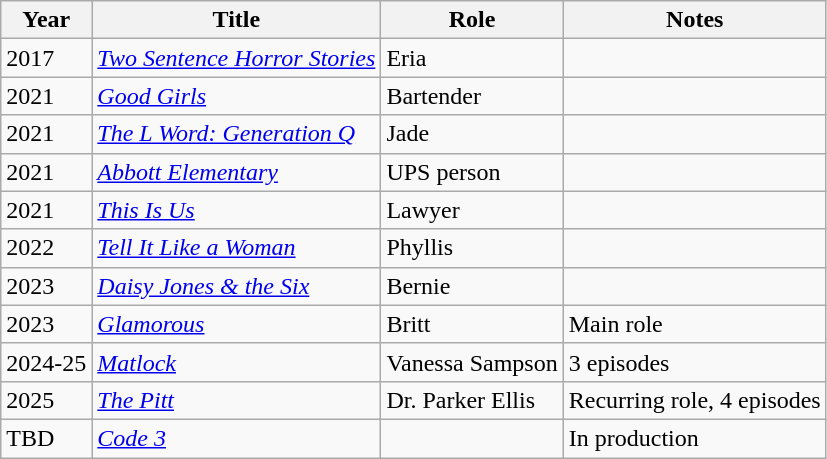<table class="wikitable">
<tr>
<th>Year</th>
<th>Title</th>
<th>Role</th>
<th>Notes</th>
</tr>
<tr>
<td>2017</td>
<td><em><a href='#'>Two Sentence Horror Stories</a></em></td>
<td>Eria</td>
<td></td>
</tr>
<tr>
<td>2021</td>
<td><em><a href='#'>Good Girls</a></em></td>
<td>Bartender</td>
<td></td>
</tr>
<tr>
<td>2021</td>
<td><em><a href='#'>The L Word: Generation Q</a></em></td>
<td>Jade</td>
<td></td>
</tr>
<tr>
<td>2021</td>
<td><em><a href='#'>Abbott Elementary</a></em></td>
<td>UPS person</td>
<td></td>
</tr>
<tr>
<td>2021</td>
<td><em><a href='#'>This Is Us</a></em></td>
<td>Lawyer</td>
<td></td>
</tr>
<tr>
<td>2022</td>
<td><em><a href='#'>Tell It Like a Woman</a></em></td>
<td>Phyllis</td>
<td></td>
</tr>
<tr>
<td>2023</td>
<td><em><a href='#'>Daisy Jones & the Six</a></em></td>
<td>Bernie</td>
<td></td>
</tr>
<tr>
<td>2023</td>
<td><em><a href='#'>Glamorous</a></em></td>
<td>Britt</td>
<td>Main role</td>
</tr>
<tr>
<td>2024-25</td>
<td><em><a href='#'>Matlock</a></em></td>
<td>Vanessa Sampson</td>
<td>3 episodes</td>
</tr>
<tr>
<td>2025</td>
<td><em><a href='#'>The Pitt</a></em></td>
<td>Dr. Parker Ellis</td>
<td>Recurring role, 4 episodes</td>
</tr>
<tr>
<td>TBD</td>
<td><em><a href='#'>Code 3</a></em></td>
<td></td>
<td>In production</td>
</tr>
</table>
